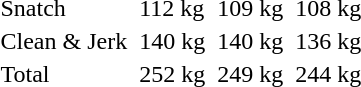<table>
<tr>
<td>Snatch</td>
<td></td>
<td>112 kg</td>
<td></td>
<td>109 kg</td>
<td></td>
<td>108 kg</td>
</tr>
<tr>
<td>Clean & Jerk</td>
<td></td>
<td>140 kg</td>
<td></td>
<td>140 kg</td>
<td></td>
<td>136 kg</td>
</tr>
<tr>
<td>Total</td>
<td></td>
<td>252 kg</td>
<td></td>
<td>249 kg</td>
<td></td>
<td>244 kg</td>
</tr>
</table>
